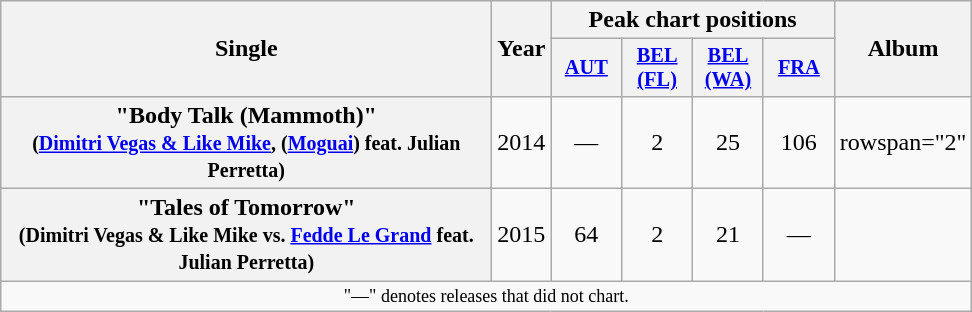<table class="wikitable plainrowheaders" style="text-align:center;">
<tr>
<th scope="colw" rowspan="2" style="width:20em;">Single</th>
<th scope="col" rowspan="2" style="width:2em;">Year</th>
<th scope="col" colspan="4">Peak chart positions</th>
<th scope="col" rowspan="2">Album</th>
</tr>
<tr>
<th scope="col" style="width:3em;font-size:85%;"><a href='#'>AUT</a><br></th>
<th scope="col" style="width:3em;font-size:85%;"><a href='#'>BEL<br>(FL)</a><br></th>
<th scope="col" style="width:3em;font-size:85%;"><a href='#'>BEL<br>(WA)</a><br></th>
<th scope="col" style="width:3em;font-size:85%;"><a href='#'>FRA</a><br></th>
</tr>
<tr>
<th scope="row">"Body Talk (Mammoth)" <br><small>(<a href='#'>Dimitri Vegas & Like Mike</a>, (<a href='#'>Moguai</a>) feat. Julian Perretta)</small></th>
<td>2014</td>
<td>—</td>
<td>2</td>
<td>25</td>
<td>106</td>
<td>rowspan="2" </td>
</tr>
<tr>
<th scope="row">"Tales of Tomorrow" <br><small>(Dimitri Vegas & Like Mike vs. <a href='#'>Fedde Le Grand</a> feat. Julian Perretta)</small></th>
<td>2015</td>
<td>64</td>
<td>2</td>
<td>21</td>
<td>—</td>
</tr>
<tr>
<td colspan="9" style="font-size:9pt">"—" denotes releases that did not chart.</td>
</tr>
</table>
